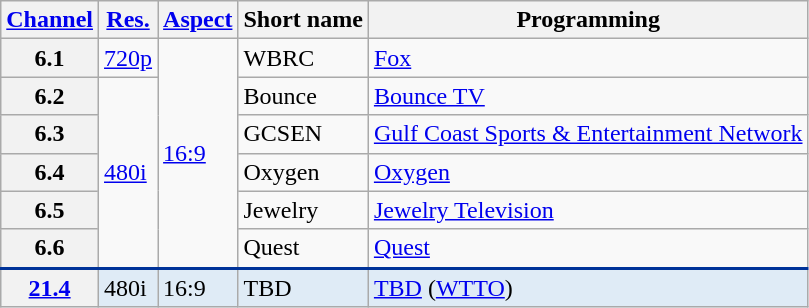<table class="wikitable">
<tr>
<th scope = "col"><a href='#'>Channel</a></th>
<th scope = "col"><a href='#'>Res.</a></th>
<th scope = "col"><a href='#'>Aspect</a></th>
<th scope = "col">Short name</th>
<th scope = "col">Programming</th>
</tr>
<tr>
<th scope = "row">6.1</th>
<td><a href='#'>720p</a></td>
<td rowspan=6><a href='#'>16:9</a></td>
<td>WBRC</td>
<td><a href='#'>Fox</a></td>
</tr>
<tr>
<th scope = "row">6.2</th>
<td rowspan=5><a href='#'>480i</a></td>
<td>Bounce</td>
<td><a href='#'>Bounce TV</a></td>
</tr>
<tr>
<th scope = "row">6.3</th>
<td>GCSEN</td>
<td><a href='#'>Gulf Coast Sports & Entertainment Network</a></td>
</tr>
<tr>
<th scope = "row">6.4</th>
<td>Oxygen</td>
<td><a href='#'>Oxygen</a></td>
</tr>
<tr>
<th scope = "row">6.5</th>
<td>Jewelry</td>
<td><a href='#'>Jewelry Television</a></td>
</tr>
<tr>
<th scope = "row">6.6</th>
<td>Quest</td>
<td><a href='#'>Quest</a></td>
</tr>
<tr style="background-color:#DFEBF6; border-top: 2px solid #003399;">
<th scope = "row"><a href='#'>21.4</a></th>
<td>480i</td>
<td>16:9</td>
<td>TBD</td>
<td><a href='#'>TBD</a> (<a href='#'>WTTO</a>)</td>
</tr>
</table>
